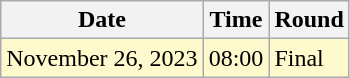<table class="wikitable">
<tr>
<th>Date</th>
<th>Time</th>
<th>Round</th>
</tr>
<tr style=background:lemonchiffon>
<td>November 26, 2023</td>
<td>08:00</td>
<td>Final</td>
</tr>
</table>
